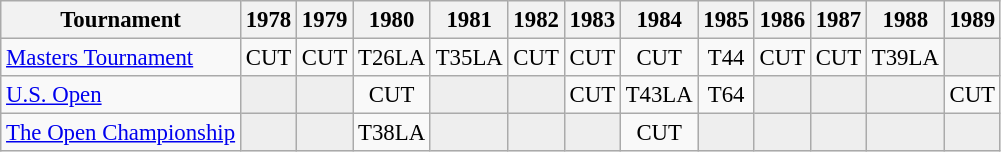<table class="wikitable" style="font-size:95%;text-align:center;">
<tr>
<th>Tournament</th>
<th>1978</th>
<th>1979</th>
<th>1980</th>
<th>1981</th>
<th>1982</th>
<th>1983</th>
<th>1984</th>
<th>1985</th>
<th>1986</th>
<th>1987</th>
<th>1988</th>
<th>1989</th>
</tr>
<tr>
<td align=left><a href='#'>Masters Tournament</a></td>
<td>CUT</td>
<td>CUT</td>
<td>T26<span>LA</span></td>
<td>T35<span>LA</span></td>
<td>CUT</td>
<td>CUT</td>
<td>CUT</td>
<td>T44</td>
<td>CUT</td>
<td>CUT</td>
<td>T39<span>LA</span></td>
<td style="background:#eeeeee;"></td>
</tr>
<tr>
<td align=left><a href='#'>U.S. Open</a></td>
<td style="background:#eeeeee;"></td>
<td style="background:#eeeeee;"></td>
<td>CUT</td>
<td style="background:#eeeeee;"></td>
<td style="background:#eeeeee;"></td>
<td>CUT</td>
<td>T43<span>LA</span></td>
<td>T64</td>
<td style="background:#eeeeee;"></td>
<td style="background:#eeeeee;"></td>
<td style="background:#eeeeee;"></td>
<td>CUT</td>
</tr>
<tr>
<td align=left><a href='#'>The Open Championship</a></td>
<td style="background:#eeeeee;"></td>
<td style="background:#eeeeee;"></td>
<td>T38<span>LA</span></td>
<td style="background:#eeeeee;"></td>
<td style="background:#eeeeee;"></td>
<td style="background:#eeeeee;"></td>
<td>CUT</td>
<td style="background:#eeeeee;"></td>
<td style="background:#eeeeee;"></td>
<td style="background:#eeeeee;"></td>
<td style="background:#eeeeee;"></td>
<td style="background:#eeeeee;"></td>
</tr>
</table>
